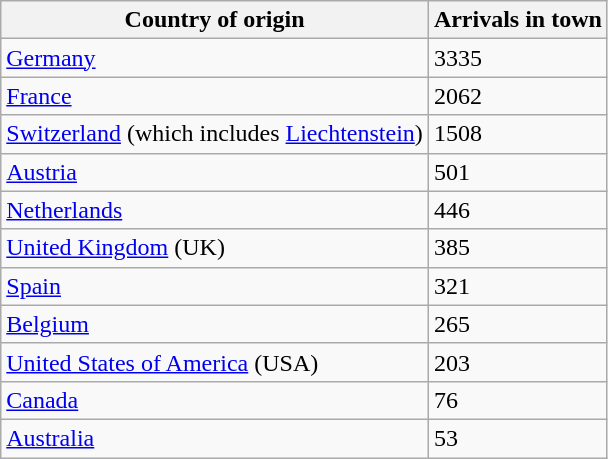<table class="wikitable">
<tr>
<th>Country of origin</th>
<th>Arrivals in town</th>
</tr>
<tr>
<td><a href='#'>Germany</a></td>
<td>3335</td>
</tr>
<tr>
<td><a href='#'>France</a></td>
<td>2062</td>
</tr>
<tr>
<td><a href='#'>Switzerland</a> (which includes <a href='#'>Liechtenstein</a>)</td>
<td>1508</td>
</tr>
<tr>
<td><a href='#'>Austria</a></td>
<td>501</td>
</tr>
<tr>
<td><a href='#'>Netherlands</a></td>
<td>446</td>
</tr>
<tr>
<td><a href='#'>United Kingdom</a> (UK)</td>
<td>385</td>
</tr>
<tr>
<td><a href='#'>Spain</a></td>
<td>321</td>
</tr>
<tr>
<td><a href='#'>Belgium</a></td>
<td>265</td>
</tr>
<tr>
<td><a href='#'>United States of America</a> (USA)</td>
<td>203</td>
</tr>
<tr>
<td><a href='#'>Canada</a></td>
<td>76</td>
</tr>
<tr>
<td><a href='#'>Australia</a></td>
<td>53</td>
</tr>
</table>
